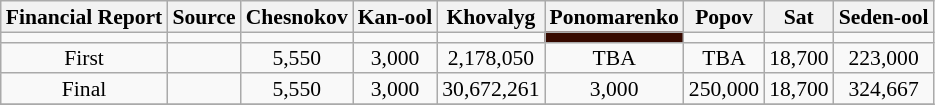<table class="wikitable" style="text-align:center; font-size:90%; line-height:14px">
<tr>
<th>Financial Report</th>
<th>Source</th>
<th>Chesnokov</th>
<th>Kan-ool</th>
<th>Khovalyg</th>
<th>Ponomarenko</th>
<th>Popov</th>
<th>Sat</th>
<th>Seden-ool</th>
</tr>
<tr>
<td></td>
<td></td>
<td bgcolor=></td>
<td bgcolor=></td>
<td bgcolor=></td>
<td bgcolor=#3760a7"></td>
<td bgcolor=></td>
<td bgcolor=></td>
<td bgcolor=></td>
</tr>
<tr align=center>
<td>First</td>
<td></td>
<td>5,550</td>
<td>3,000</td>
<td>2,178,050</td>
<td>TBA</td>
<td>TBA</td>
<td>18,700</td>
<td>223,000</td>
</tr>
<tr>
<td>Final</td>
<td></td>
<td>5,550</td>
<td>3,000</td>
<td>30,672,261</td>
<td>3,000</td>
<td>250,000</td>
<td>18,700</td>
<td>324,667</td>
</tr>
<tr>
</tr>
</table>
